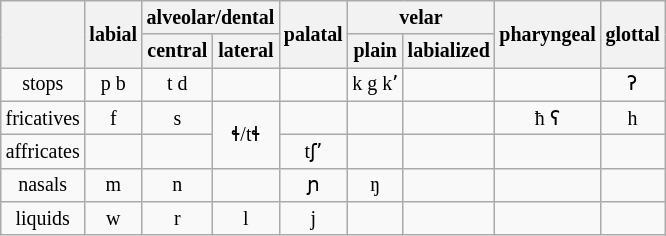<table class="wikitable" style="font-size:smaller; text-align: center;">
<tr>
<th rowspan=2></th>
<th rowspan=2>labial</th>
<th colspan=2>alveolar/dental</th>
<th rowspan=2>palatal</th>
<th colspan=2>velar</th>
<th rowspan=2>pharyngeal</th>
<th rowspan="2">glottal</th>
</tr>
<tr>
<th>central</th>
<th>lateral</th>
<th>plain</th>
<th>labialized</th>
</tr>
<tr>
<td>stops</td>
<td>p b</td>
<td>t d</td>
<td></td>
<td></td>
<td>k g kʼ</td>
<td></td>
<td></td>
<td>ʔ</td>
</tr>
<tr>
<td>fricatives</td>
<td>f</td>
<td>s</td>
<td rowspan=2>ɬ/tɬ</td>
<td></td>
<td></td>
<td></td>
<td>ħ ʕ</td>
<td>h</td>
</tr>
<tr>
<td>affricates</td>
<td></td>
<td></td>
<td>tʃʼ</td>
<td></td>
<td></td>
<td></td>
<td></td>
</tr>
<tr>
<td>nasals</td>
<td>m</td>
<td>n</td>
<td></td>
<td>ɲ</td>
<td>ŋ</td>
<td></td>
<td></td>
<td></td>
</tr>
<tr>
<td>liquids</td>
<td>w</td>
<td>r</td>
<td>l</td>
<td>j</td>
<td></td>
<td></td>
<td></td>
<td></td>
</tr>
</table>
